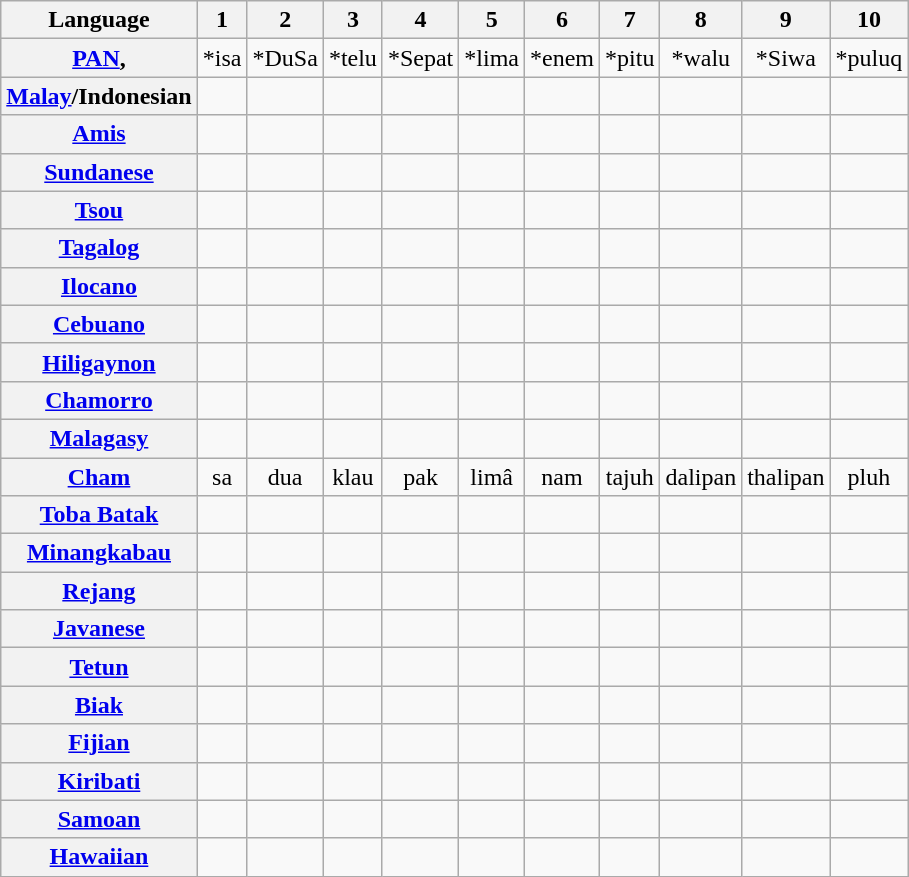<table class="wikitable sortable" style="text-align:center">
<tr>
<th>Language</th>
<th>1</th>
<th>2</th>
<th>3</th>
<th>4</th>
<th>5</th>
<th>6</th>
<th>7</th>
<th>8</th>
<th>9</th>
<th>10</th>
</tr>
<tr>
<th><a href='#'>PAN</a>, </th>
<td>*isa</td>
<td>*DuSa</td>
<td>*telu</td>
<td>*Sepat</td>
<td>*lima</td>
<td>*enem</td>
<td>*pitu</td>
<td>*walu</td>
<td>*Siwa</td>
<td>*puluq</td>
</tr>
<tr>
<th><a href='#'>Malay</a>/Indonesian</th>
<td></td>
<td></td>
<td></td>
<td></td>
<td></td>
<td></td>
<td></td>
<td></td>
<td></td>
<td></td>
</tr>
<tr>
<th><a href='#'>Amis</a></th>
<td></td>
<td></td>
<td></td>
<td></td>
<td></td>
<td></td>
<td></td>
<td></td>
<td></td>
<td></td>
</tr>
<tr>
<th><a href='#'>Sundanese</a></th>
<td></td>
<td></td>
<td></td>
<td></td>
<td></td>
<td></td>
<td></td>
<td></td>
<td></td>
<td></td>
</tr>
<tr>
<th><a href='#'>Tsou</a></th>
<td></td>
<td></td>
<td></td>
<td></td>
<td></td>
<td></td>
<td></td>
<td></td>
<td></td>
<td></td>
</tr>
<tr>
<th><a href='#'>Tagalog</a></th>
<td></td>
<td></td>
<td></td>
<td></td>
<td></td>
<td></td>
<td></td>
<td></td>
<td></td>
<td></td>
</tr>
<tr>
<th><a href='#'>Ilocano</a></th>
<td></td>
<td></td>
<td></td>
<td></td>
<td></td>
<td></td>
<td></td>
<td></td>
<td></td>
<td></td>
</tr>
<tr>
<th><a href='#'>Cebuano</a></th>
<td></td>
<td></td>
<td></td>
<td></td>
<td></td>
<td></td>
<td></td>
<td></td>
<td></td>
<td></td>
</tr>
<tr>
<th><a href='#'>Hiligaynon</a></th>
<td></td>
<td></td>
<td></td>
<td></td>
<td></td>
<td></td>
<td></td>
<td></td>
<td></td>
<td></td>
</tr>
<tr align=center>
<th><a href='#'>Chamorro</a></th>
<td></td>
<td></td>
<td></td>
<td></td>
<td></td>
<td></td>
<td></td>
<td></td>
<td></td>
<td></td>
</tr>
<tr>
<th><a href='#'>Malagasy</a></th>
<td></td>
<td></td>
<td></td>
<td></td>
<td></td>
<td></td>
<td></td>
<td></td>
<td></td>
<td></td>
</tr>
<tr>
<th><a href='#'>Cham</a></th>
<td>sa</td>
<td>dua</td>
<td>klau</td>
<td>pak</td>
<td>limâ</td>
<td>nam</td>
<td>tajuh</td>
<td>dalipan</td>
<td>thalipan</td>
<td>pluh</td>
</tr>
<tr>
<th><a href='#'>Toba Batak</a></th>
<td></td>
<td></td>
<td></td>
<td></td>
<td></td>
<td></td>
<td></td>
<td></td>
<td></td>
<td></td>
</tr>
<tr>
<th><a href='#'>Minangkabau</a></th>
<td></td>
<td></td>
<td></td>
<td></td>
<td></td>
<td></td>
<td></td>
<td></td>
<td></td>
<td></td>
</tr>
<tr>
<th><a href='#'>Rejang</a></th>
<td></td>
<td></td>
<td></td>
<td></td>
<td></td>
<td></td>
<td></td>
<td></td>
<td></td>
<td></td>
</tr>
<tr align=center>
<th><a href='#'>Javanese</a></th>
<td></td>
<td></td>
<td></td>
<td></td>
<td></td>
<td></td>
<td></td>
<td></td>
<td></td>
<td></td>
</tr>
<tr>
<th><a href='#'>Tetun</a></th>
<td></td>
<td></td>
<td></td>
<td></td>
<td></td>
<td></td>
<td></td>
<td></td>
<td></td>
<td></td>
</tr>
<tr align=center>
<th><a href='#'>Biak</a></th>
<td></td>
<td></td>
<td></td>
<td></td>
<td></td>
<td></td>
<td></td>
<td></td>
<td></td>
<td></td>
</tr>
<tr>
<th><a href='#'>Fijian</a></th>
<td></td>
<td></td>
<td></td>
<td></td>
<td></td>
<td></td>
<td></td>
<td></td>
<td></td>
<td></td>
</tr>
<tr>
<th><a href='#'>Kiribati</a></th>
<td></td>
<td></td>
<td></td>
<td></td>
<td></td>
<td></td>
<td></td>
<td></td>
<td></td>
<td></td>
</tr>
<tr align=center>
<th><a href='#'>Samoan</a></th>
<td></td>
<td></td>
<td></td>
<td></td>
<td></td>
<td></td>
<td></td>
<td></td>
<td></td>
<td></td>
</tr>
<tr>
<th><a href='#'>Hawaiian</a></th>
<td></td>
<td></td>
<td></td>
<td></td>
<td></td>
<td></td>
<td></td>
<td></td>
<td></td>
<td></td>
</tr>
</table>
